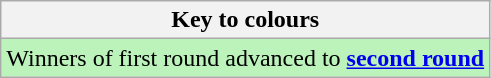<table class="wikitable">
<tr>
<th>Key to colours</th>
</tr>
<tr bgcolor=#BBF3BB>
<td>Winners of first round advanced to <strong><a href='#'>second round</a></strong></td>
</tr>
</table>
